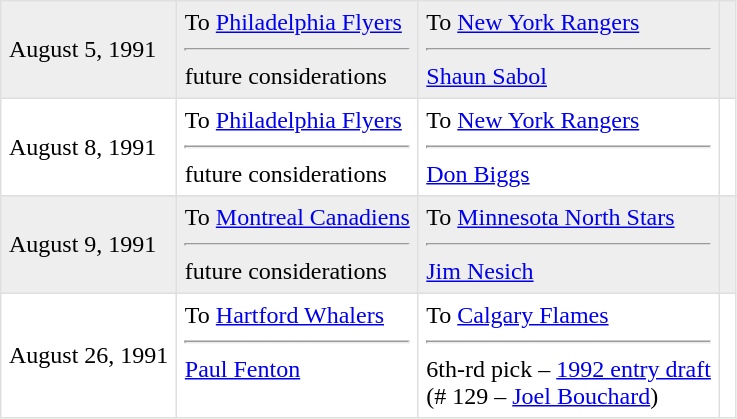<table border=1 style="border-collapse:collapse" bordercolor="#DFDFDF"  cellpadding="5">
<tr bgcolor="#eeeeee">
<td>August 5, 1991</td>
<td valign="top">To <a href='#'>Philadelphia Flyers</a><hr>future considerations</td>
<td valign="top">To <a href='#'>New York Rangers</a><hr><a href='#'>Shaun Sabol</a></td>
<td></td>
</tr>
<tr>
<td>August 8, 1991</td>
<td valign="top">To <a href='#'>Philadelphia Flyers</a><hr>future considerations</td>
<td valign="top">To <a href='#'>New York Rangers</a><hr><a href='#'>Don Biggs</a></td>
<td></td>
</tr>
<tr>
</tr>
<tr bgcolor="#eeeeee">
<td>August 9, 1991</td>
<td valign="top">To <a href='#'>Montreal Canadiens</a><hr>future considerations</td>
<td valign="top">To <a href='#'>Minnesota North Stars</a><hr><a href='#'>Jim Nesich</a></td>
<td></td>
</tr>
<tr>
<td>August 26, 1991</td>
<td valign="top">To <a href='#'>Hartford Whalers</a><hr><a href='#'>Paul Fenton</a></td>
<td valign="top">To <a href='#'>Calgary Flames</a><hr>6th-rd pick – <a href='#'>1992 entry draft</a><br>(# 129 – <a href='#'>Joel Bouchard</a>)</td>
<td></td>
</tr>
</table>
